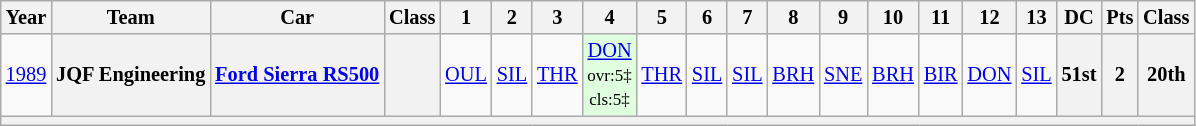<table class="wikitable" style="text-align:center; font-size:85%">
<tr>
<th>Year</th>
<th>Team</th>
<th>Car</th>
<th>Class</th>
<th>1</th>
<th>2</th>
<th>3</th>
<th>4</th>
<th>5</th>
<th>6</th>
<th>7</th>
<th>8</th>
<th>9</th>
<th>10</th>
<th>11</th>
<th>12</th>
<th>13</th>
<th>DC</th>
<th>Pts</th>
<th>Class</th>
</tr>
<tr>
<td><a href='#'>1989</a></td>
<th>JQF Engineering</th>
<th><a href='#'>Ford Sierra RS500</a></th>
<th><span></span></th>
<td><a href='#'>OUL</a></td>
<td><a href='#'>SIL</a></td>
<td><a href='#'>THR</a></td>
<td style="background:#dfffdf;"><a href='#'>DON</a><br><small>ovr:5‡<br>cls:5‡</small></td>
<td><a href='#'>THR</a></td>
<td><a href='#'>SIL</a></td>
<td><a href='#'>SIL</a></td>
<td><a href='#'>BRH</a></td>
<td><a href='#'>SNE</a></td>
<td><a href='#'>BRH</a></td>
<td><a href='#'>BIR</a></td>
<td><a href='#'>DON</a></td>
<td><a href='#'>SIL</a></td>
<th>51st</th>
<th>2</th>
<th>20th</th>
</tr>
<tr>
<th colspan="20"></th>
</tr>
</table>
